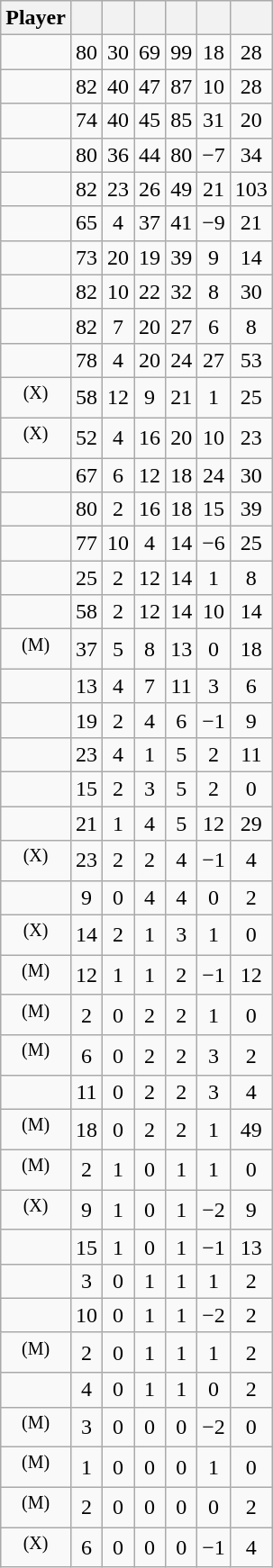<table class="wikitable sortable" style="text-align:center;">
<tr>
<th>Player</th>
<th></th>
<th></th>
<th></th>
<th></th>
<th data-sort-type="number"></th>
<th></th>
</tr>
<tr>
<td></td>
<td>80</td>
<td>30</td>
<td>69</td>
<td>99</td>
<td>18</td>
<td>28</td>
</tr>
<tr>
<td></td>
<td>82</td>
<td>40</td>
<td>47</td>
<td>87</td>
<td>10</td>
<td>28</td>
</tr>
<tr>
<td></td>
<td>74</td>
<td>40</td>
<td>45</td>
<td>85</td>
<td>31</td>
<td>20</td>
</tr>
<tr>
<td></td>
<td>80</td>
<td>36</td>
<td>44</td>
<td>80</td>
<td>−7</td>
<td>34</td>
</tr>
<tr>
<td></td>
<td>82</td>
<td>23</td>
<td>26</td>
<td>49</td>
<td>21</td>
<td>103</td>
</tr>
<tr>
<td></td>
<td>65</td>
<td>4</td>
<td>37</td>
<td>41</td>
<td>−9</td>
<td>21</td>
</tr>
<tr>
<td></td>
<td>73</td>
<td>20</td>
<td>19</td>
<td>39</td>
<td>9</td>
<td>14</td>
</tr>
<tr>
<td></td>
<td>82</td>
<td>10</td>
<td>22</td>
<td>32</td>
<td>8</td>
<td>30</td>
</tr>
<tr>
<td></td>
<td>82</td>
<td>7</td>
<td>20</td>
<td>27</td>
<td>6</td>
<td>8</td>
</tr>
<tr>
<td></td>
<td>78</td>
<td>4</td>
<td>20</td>
<td>24</td>
<td>27</td>
<td>53</td>
</tr>
<tr>
<td> <sup>(X)</sup></td>
<td>58</td>
<td>12</td>
<td>9</td>
<td>21</td>
<td>1</td>
<td>25</td>
</tr>
<tr>
<td> <sup>(X)</sup></td>
<td>52</td>
<td>4</td>
<td>16</td>
<td>20</td>
<td>10</td>
<td>23</td>
</tr>
<tr>
<td></td>
<td>67</td>
<td>6</td>
<td>12</td>
<td>18</td>
<td>24</td>
<td>30</td>
</tr>
<tr>
<td></td>
<td>80</td>
<td>2</td>
<td>16</td>
<td>18</td>
<td>15</td>
<td>39</td>
</tr>
<tr>
<td></td>
<td>77</td>
<td>10</td>
<td>4</td>
<td>14</td>
<td>−6</td>
<td>25</td>
</tr>
<tr>
<td></td>
<td>25</td>
<td>2</td>
<td>12</td>
<td>14</td>
<td>1</td>
<td>8</td>
</tr>
<tr>
<td></td>
<td>58</td>
<td>2</td>
<td>12</td>
<td>14</td>
<td>10</td>
<td>14</td>
</tr>
<tr>
<td> <sup>(M)</sup></td>
<td>37</td>
<td>5</td>
<td>8</td>
<td>13</td>
<td>0</td>
<td>18</td>
</tr>
<tr>
<td></td>
<td>13</td>
<td>4</td>
<td>7</td>
<td>11</td>
<td>3</td>
<td>6</td>
</tr>
<tr>
<td></td>
<td>19</td>
<td>2</td>
<td>4</td>
<td>6</td>
<td>−1</td>
<td>9</td>
</tr>
<tr>
<td></td>
<td>23</td>
<td>4</td>
<td>1</td>
<td>5</td>
<td>2</td>
<td>11</td>
</tr>
<tr>
<td> </td>
<td>15</td>
<td>2</td>
<td>3</td>
<td>5</td>
<td>2</td>
<td>0</td>
</tr>
<tr>
<td></td>
<td>21</td>
<td>1</td>
<td>4</td>
<td>5</td>
<td>12</td>
<td>29</td>
</tr>
<tr>
<td> <sup>(X)</sup></td>
<td>23</td>
<td>2</td>
<td>2</td>
<td>4</td>
<td>−1</td>
<td>4</td>
</tr>
<tr>
<td></td>
<td>9</td>
<td>0</td>
<td>4</td>
<td>4</td>
<td>0</td>
<td>2</td>
</tr>
<tr>
<td> <sup>(X)</sup></td>
<td>14</td>
<td>2</td>
<td>1</td>
<td>3</td>
<td>1</td>
<td>0</td>
</tr>
<tr>
<td> <sup>(M)</sup></td>
<td>12</td>
<td>1</td>
<td>1</td>
<td>2</td>
<td>−1</td>
<td>12</td>
</tr>
<tr>
<td> <sup>(M)</sup></td>
<td>2</td>
<td>0</td>
<td>2</td>
<td>2</td>
<td>1</td>
<td>0</td>
</tr>
<tr>
<td> <sup>(M)</sup></td>
<td>6</td>
<td>0</td>
<td>2</td>
<td>2</td>
<td>3</td>
<td>2</td>
</tr>
<tr>
<td> </td>
<td>11</td>
<td>0</td>
<td>2</td>
<td>2</td>
<td>3</td>
<td>4</td>
</tr>
<tr>
<td> <sup>(M)</sup></td>
<td>18</td>
<td>0</td>
<td>2</td>
<td>2</td>
<td>1</td>
<td>49</td>
</tr>
<tr>
<td> <sup>(M)</sup></td>
<td>2</td>
<td>1</td>
<td>0</td>
<td>1</td>
<td>1</td>
<td>0</td>
</tr>
<tr>
<td> <sup>(X)</sup></td>
<td>9</td>
<td>1</td>
<td>0</td>
<td>1</td>
<td>−2</td>
<td>9</td>
</tr>
<tr>
<td></td>
<td>15</td>
<td>1</td>
<td>0</td>
<td>1</td>
<td>−1</td>
<td>13</td>
</tr>
<tr>
<td></td>
<td>3</td>
<td>0</td>
<td>1</td>
<td>1</td>
<td>1</td>
<td>2</td>
</tr>
<tr>
<td> </td>
<td>10</td>
<td>0</td>
<td>1</td>
<td>1</td>
<td>−2</td>
<td>2</td>
</tr>
<tr>
<td> <sup>(M)</sup></td>
<td>2</td>
<td>0</td>
<td>1</td>
<td>1</td>
<td>1</td>
<td>2</td>
</tr>
<tr>
<td> </td>
<td>4</td>
<td>0</td>
<td>1</td>
<td>1</td>
<td>0</td>
<td>2</td>
</tr>
<tr>
<td> <sup>(M)</sup></td>
<td>3</td>
<td>0</td>
<td>0</td>
<td>0</td>
<td>−2</td>
<td>0</td>
</tr>
<tr>
<td> <sup>(M)</sup></td>
<td>1</td>
<td>0</td>
<td>0</td>
<td>0</td>
<td>1</td>
<td>0</td>
</tr>
<tr>
<td> <sup>(M)</sup></td>
<td>2</td>
<td>0</td>
<td>0</td>
<td>0</td>
<td>0</td>
<td>2</td>
</tr>
<tr>
<td> <sup>(X)</sup></td>
<td>6</td>
<td>0</td>
<td>0</td>
<td>0</td>
<td>−1</td>
<td>4</td>
</tr>
</table>
